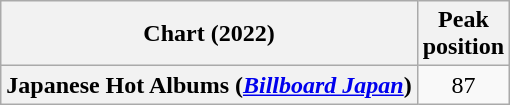<table class="wikitable sortable plainrowheaders" style="text-align:center">
<tr>
<th scope="col">Chart (2022)</th>
<th scope="col">Peak<br>position</th>
</tr>
<tr>
<th scope="row">Japanese Hot Albums (<em><a href='#'>Billboard Japan</a></em>)</th>
<td>87</td>
</tr>
</table>
